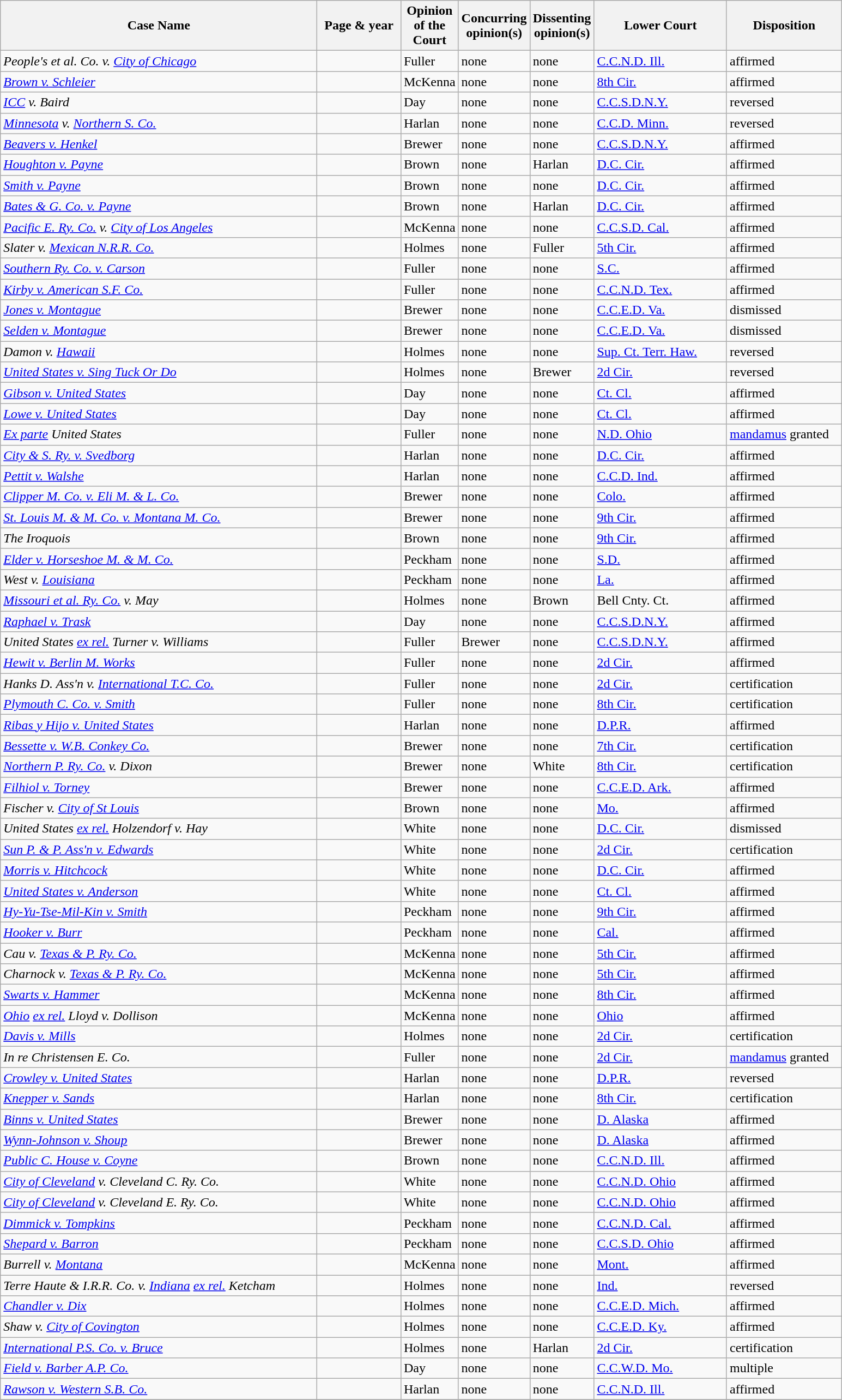<table class="wikitable sortable">
<tr>
<th scope="col" style="width: 380px;">Case Name</th>
<th scope="col" style="width: 95px;">Page & year</th>
<th scope="col" style="width: 10px;">Opinion of the Court</th>
<th scope="col" style="width: 10px;">Concurring opinion(s)</th>
<th scope="col" style="width: 10px;">Dissenting opinion(s)</th>
<th scope="col" style="width: 155px;">Lower Court</th>
<th scope="col" style="width: 133px;">Disposition</th>
</tr>
<tr>
<td><em>People's et al. Co. v. <a href='#'>City of Chicago</a></em></td>
<td align="right"></td>
<td>Fuller</td>
<td>none</td>
<td>none</td>
<td><a href='#'>C.C.N.D. Ill.</a></td>
<td>affirmed</td>
</tr>
<tr>
<td><em><a href='#'>Brown v. Schleier</a></em></td>
<td align="right"></td>
<td>McKenna</td>
<td>none</td>
<td>none</td>
<td><a href='#'>8th Cir.</a></td>
<td>affirmed</td>
</tr>
<tr>
<td><em><a href='#'>ICC</a> v. Baird</em></td>
<td align="right"></td>
<td>Day</td>
<td>none</td>
<td>none</td>
<td><a href='#'>C.C.S.D.N.Y.</a></td>
<td>reversed</td>
</tr>
<tr>
<td><em><a href='#'>Minnesota</a> v. <a href='#'>Northern S. Co.</a></em></td>
<td align="right"></td>
<td>Harlan</td>
<td>none</td>
<td>none</td>
<td><a href='#'>C.C.D. Minn.</a></td>
<td>reversed</td>
</tr>
<tr>
<td><em><a href='#'>Beavers v. Henkel</a></em></td>
<td align="right"></td>
<td>Brewer</td>
<td>none</td>
<td>none</td>
<td><a href='#'>C.C.S.D.N.Y.</a></td>
<td>affirmed</td>
</tr>
<tr>
<td><em><a href='#'>Houghton v. Payne</a></em></td>
<td align="right"></td>
<td>Brown</td>
<td>none</td>
<td>Harlan</td>
<td><a href='#'>D.C. Cir.</a></td>
<td>affirmed</td>
</tr>
<tr>
<td><em><a href='#'>Smith v. Payne</a></em></td>
<td align="right"></td>
<td>Brown</td>
<td>none</td>
<td>none</td>
<td><a href='#'>D.C. Cir.</a></td>
<td>affirmed</td>
</tr>
<tr>
<td><em><a href='#'>Bates & G. Co. v. Payne</a></em></td>
<td align="right"></td>
<td>Brown</td>
<td>none</td>
<td>Harlan</td>
<td><a href='#'>D.C. Cir.</a></td>
<td>affirmed</td>
</tr>
<tr>
<td><em><a href='#'>Pacific E. Ry. Co.</a> v. <a href='#'>City of Los Angeles</a></em></td>
<td align="right"></td>
<td>McKenna</td>
<td>none</td>
<td>none</td>
<td><a href='#'>C.C.S.D. Cal.</a></td>
<td>affirmed</td>
</tr>
<tr>
<td><em>Slater v. <a href='#'>Mexican N.R.R. Co.</a></em></td>
<td align="right"></td>
<td>Holmes</td>
<td>none</td>
<td>Fuller</td>
<td><a href='#'>5th Cir.</a></td>
<td>affirmed</td>
</tr>
<tr>
<td><em><a href='#'>Southern Ry. Co. v. Carson</a></em></td>
<td align="right"></td>
<td>Fuller</td>
<td>none</td>
<td>none</td>
<td><a href='#'>S.C.</a></td>
<td>affirmed</td>
</tr>
<tr>
<td><em><a href='#'>Kirby v. American S.F. Co.</a></em></td>
<td align="right"></td>
<td>Fuller</td>
<td>none</td>
<td>none</td>
<td><a href='#'>C.C.N.D. Tex.</a></td>
<td>affirmed</td>
</tr>
<tr>
<td><em><a href='#'>Jones v. Montague</a></em></td>
<td align="right"></td>
<td>Brewer</td>
<td>none</td>
<td>none</td>
<td><a href='#'>C.C.E.D. Va.</a></td>
<td>dismissed</td>
</tr>
<tr>
<td><em><a href='#'>Selden v. Montague</a></em></td>
<td align="right"></td>
<td>Brewer</td>
<td>none</td>
<td>none</td>
<td><a href='#'>C.C.E.D. Va.</a></td>
<td>dismissed</td>
</tr>
<tr>
<td><em>Damon v. <a href='#'>Hawaii</a></em></td>
<td align="right"></td>
<td>Holmes</td>
<td>none</td>
<td>none</td>
<td><a href='#'>Sup. Ct. Terr. Haw.</a></td>
<td>reversed</td>
</tr>
<tr>
<td><em><a href='#'>United States v. Sing Tuck Or Do</a></em></td>
<td align="right"></td>
<td>Holmes</td>
<td>none</td>
<td>Brewer</td>
<td><a href='#'>2d Cir.</a></td>
<td>reversed</td>
</tr>
<tr>
<td><em><a href='#'>Gibson v. United States</a></em></td>
<td align="right"></td>
<td>Day</td>
<td>none</td>
<td>none</td>
<td><a href='#'>Ct. Cl.</a></td>
<td>affirmed</td>
</tr>
<tr>
<td><em><a href='#'>Lowe v. United States</a></em></td>
<td align="right"></td>
<td>Day</td>
<td>none</td>
<td>none</td>
<td><a href='#'>Ct. Cl.</a></td>
<td>affirmed</td>
</tr>
<tr>
<td><em><a href='#'>Ex parte</a> United States</em></td>
<td align="right"></td>
<td>Fuller</td>
<td>none</td>
<td>none</td>
<td><a href='#'>N.D. Ohio</a></td>
<td><a href='#'>mandamus</a> granted</td>
</tr>
<tr>
<td><em><a href='#'>City & S. Ry. v. Svedborg</a></em></td>
<td align="right"></td>
<td>Harlan</td>
<td>none</td>
<td>none</td>
<td><a href='#'>D.C. Cir.</a></td>
<td>affirmed</td>
</tr>
<tr>
<td><em><a href='#'>Pettit v. Walshe</a></em></td>
<td align="right"></td>
<td>Harlan</td>
<td>none</td>
<td>none</td>
<td><a href='#'>C.C.D. Ind.</a></td>
<td>affirmed</td>
</tr>
<tr>
<td><em><a href='#'>Clipper M. Co. v. Eli M. & L. Co.</a></em></td>
<td align="right"></td>
<td>Brewer</td>
<td>none</td>
<td>none</td>
<td><a href='#'>Colo.</a></td>
<td>affirmed</td>
</tr>
<tr>
<td><em><a href='#'>St. Louis M. & M. Co. v. Montana M. Co.</a></em></td>
<td align="right"></td>
<td>Brewer</td>
<td>none</td>
<td>none</td>
<td><a href='#'>9th Cir.</a></td>
<td>affirmed</td>
</tr>
<tr>
<td><em>The Iroquois</em></td>
<td align="right"></td>
<td>Brown</td>
<td>none</td>
<td>none</td>
<td><a href='#'>9th Cir.</a></td>
<td>affirmed</td>
</tr>
<tr>
<td><em><a href='#'>Elder v. Horseshoe M. & M. Co.</a></em></td>
<td align="right"></td>
<td>Peckham</td>
<td>none</td>
<td>none</td>
<td><a href='#'>S.D.</a></td>
<td>affirmed</td>
</tr>
<tr>
<td><em>West v. <a href='#'>Louisiana</a></em></td>
<td align="right"></td>
<td>Peckham</td>
<td>none</td>
<td>none</td>
<td><a href='#'>La.</a></td>
<td>affirmed</td>
</tr>
<tr>
<td><em><a href='#'>Missouri et al. Ry. Co.</a> v. May</em></td>
<td align="right"></td>
<td>Holmes</td>
<td>none</td>
<td>Brown</td>
<td>Bell Cnty. Ct.</td>
<td>affirmed</td>
</tr>
<tr>
<td><em><a href='#'>Raphael v. Trask</a></em></td>
<td align="right"></td>
<td>Day</td>
<td>none</td>
<td>none</td>
<td><a href='#'>C.C.S.D.N.Y.</a></td>
<td>affirmed</td>
</tr>
<tr>
<td><em>United States <a href='#'>ex rel.</a> Turner v. Williams</em></td>
<td align="right"></td>
<td>Fuller</td>
<td>Brewer</td>
<td>none</td>
<td><a href='#'>C.C.S.D.N.Y.</a></td>
<td>affirmed</td>
</tr>
<tr>
<td><em><a href='#'>Hewit v. Berlin M. Works</a></em></td>
<td align="right"></td>
<td>Fuller</td>
<td>none</td>
<td>none</td>
<td><a href='#'>2d Cir.</a></td>
<td>affirmed</td>
</tr>
<tr>
<td><em>Hanks D. Ass'n v. <a href='#'>International T.C. Co.</a></em></td>
<td align="right"></td>
<td>Fuller</td>
<td>none</td>
<td>none</td>
<td><a href='#'>2d Cir.</a></td>
<td>certification</td>
</tr>
<tr>
<td><em><a href='#'>Plymouth C. Co. v. Smith</a></em></td>
<td align="right"></td>
<td>Fuller</td>
<td>none</td>
<td>none</td>
<td><a href='#'>8th Cir.</a></td>
<td>certification</td>
</tr>
<tr>
<td><em><a href='#'>Ribas y Hijo v. United States</a></em></td>
<td align="right"></td>
<td>Harlan</td>
<td>none</td>
<td>none</td>
<td><a href='#'>D.P.R.</a></td>
<td>affirmed</td>
</tr>
<tr>
<td><em><a href='#'>Bessette v. W.B. Conkey Co.</a></em></td>
<td align="right"></td>
<td>Brewer</td>
<td>none</td>
<td>none</td>
<td><a href='#'>7th Cir.</a></td>
<td>certification</td>
</tr>
<tr>
<td><em><a href='#'>Northern P. Ry. Co.</a> v. Dixon</em></td>
<td align="right"></td>
<td>Brewer</td>
<td>none</td>
<td>White</td>
<td><a href='#'>8th Cir.</a></td>
<td>certification</td>
</tr>
<tr>
<td><em><a href='#'>Filhiol v. Torney</a></em></td>
<td align="right"></td>
<td>Brewer</td>
<td>none</td>
<td>none</td>
<td><a href='#'>C.C.E.D. Ark.</a></td>
<td>affirmed</td>
</tr>
<tr>
<td><em>Fischer v. <a href='#'>City of St Louis</a></em></td>
<td align="right"></td>
<td>Brown</td>
<td>none</td>
<td>none</td>
<td><a href='#'>Mo.</a></td>
<td>affirmed</td>
</tr>
<tr>
<td><em>United States <a href='#'>ex rel.</a> Holzendorf v. Hay</em></td>
<td align="right"></td>
<td>White</td>
<td>none</td>
<td>none</td>
<td><a href='#'>D.C. Cir.</a></td>
<td>dismissed</td>
</tr>
<tr>
<td><em><a href='#'>Sun P. & P. Ass'n v. Edwards</a></em></td>
<td align="right"></td>
<td>White</td>
<td>none</td>
<td>none</td>
<td><a href='#'>2d Cir.</a></td>
<td>certification</td>
</tr>
<tr>
<td><em><a href='#'>Morris v. Hitchcock</a></em></td>
<td align="right"></td>
<td>White</td>
<td>none</td>
<td>none</td>
<td><a href='#'>D.C. Cir.</a></td>
<td>affirmed</td>
</tr>
<tr>
<td><em><a href='#'>United States v. Anderson</a></em></td>
<td align="right"></td>
<td>White</td>
<td>none</td>
<td>none</td>
<td><a href='#'>Ct. Cl.</a></td>
<td>affirmed</td>
</tr>
<tr>
<td><em><a href='#'>Hy-Yu-Tse-Mil-Kin v. Smith</a></em></td>
<td align="right"></td>
<td>Peckham</td>
<td>none</td>
<td>none</td>
<td><a href='#'>9th Cir.</a></td>
<td>affirmed</td>
</tr>
<tr>
<td><em><a href='#'>Hooker v. Burr</a></em></td>
<td align="right"></td>
<td>Peckham</td>
<td>none</td>
<td>none</td>
<td><a href='#'>Cal.</a></td>
<td>affirmed</td>
</tr>
<tr>
<td><em>Cau v. <a href='#'>Texas & P. Ry. Co.</a></em></td>
<td align="right"></td>
<td>McKenna</td>
<td>none</td>
<td>none</td>
<td><a href='#'>5th Cir.</a></td>
<td>affirmed</td>
</tr>
<tr>
<td><em>Charnock v. <a href='#'>Texas & P. Ry. Co.</a></em></td>
<td align="right"></td>
<td>McKenna</td>
<td>none</td>
<td>none</td>
<td><a href='#'>5th Cir.</a></td>
<td>affirmed</td>
</tr>
<tr>
<td><em><a href='#'>Swarts v. Hammer</a></em></td>
<td align="right"></td>
<td>McKenna</td>
<td>none</td>
<td>none</td>
<td><a href='#'>8th Cir.</a></td>
<td>affirmed</td>
</tr>
<tr>
<td><em><a href='#'>Ohio</a> <a href='#'>ex rel.</a> Lloyd v. Dollison</em></td>
<td align="right"></td>
<td>McKenna</td>
<td>none</td>
<td>none</td>
<td><a href='#'>Ohio</a></td>
<td>affirmed</td>
</tr>
<tr>
<td><em><a href='#'>Davis v. Mills</a></em></td>
<td align="right"></td>
<td>Holmes</td>
<td>none</td>
<td>none</td>
<td><a href='#'>2d Cir.</a></td>
<td>certification</td>
</tr>
<tr>
<td><em>In re Christensen E. Co.</em></td>
<td align="right"></td>
<td>Fuller</td>
<td>none</td>
<td>none</td>
<td><a href='#'>2d Cir.</a></td>
<td><a href='#'>mandamus</a> granted</td>
</tr>
<tr>
<td><em><a href='#'>Crowley v. United States</a></em></td>
<td align="right"></td>
<td>Harlan</td>
<td>none</td>
<td>none</td>
<td><a href='#'>D.P.R.</a></td>
<td>reversed</td>
</tr>
<tr>
<td><em><a href='#'>Knepper v. Sands</a></em></td>
<td align="right"></td>
<td>Harlan</td>
<td>none</td>
<td>none</td>
<td><a href='#'>8th Cir.</a></td>
<td>certification</td>
</tr>
<tr>
<td><em><a href='#'>Binns v. United States</a></em></td>
<td align="right"></td>
<td>Brewer</td>
<td>none</td>
<td>none</td>
<td><a href='#'>D. Alaska</a></td>
<td>affirmed</td>
</tr>
<tr>
<td><em><a href='#'>Wynn-Johnson v. Shoup</a></em></td>
<td align="right"></td>
<td>Brewer</td>
<td>none</td>
<td>none</td>
<td><a href='#'>D. Alaska</a></td>
<td>affirmed</td>
</tr>
<tr>
<td><em><a href='#'>Public C. House v. Coyne</a></em></td>
<td align="right"></td>
<td>Brown</td>
<td>none</td>
<td>none</td>
<td><a href='#'>C.C.N.D. Ill.</a></td>
<td>affirmed</td>
</tr>
<tr>
<td><em><a href='#'>City of Cleveland</a> v. Cleveland C. Ry. Co.</em></td>
<td align="right"></td>
<td>White</td>
<td>none</td>
<td>none</td>
<td><a href='#'>C.C.N.D. Ohio</a></td>
<td>affirmed</td>
</tr>
<tr>
<td><em><a href='#'>City of Cleveland</a> v. Cleveland E. Ry. Co.</em></td>
<td align="right"></td>
<td>White</td>
<td>none</td>
<td>none</td>
<td><a href='#'>C.C.N.D. Ohio</a></td>
<td>affirmed</td>
</tr>
<tr>
<td><em><a href='#'>Dimmick v. Tompkins</a></em></td>
<td align="right"></td>
<td>Peckham</td>
<td>none</td>
<td>none</td>
<td><a href='#'>C.C.N.D. Cal.</a></td>
<td>affirmed</td>
</tr>
<tr>
<td><em><a href='#'>Shepard v. Barron</a></em></td>
<td align="right"></td>
<td>Peckham</td>
<td>none</td>
<td>none</td>
<td><a href='#'>C.C.S.D. Ohio</a></td>
<td>affirmed</td>
</tr>
<tr>
<td><em>Burrell v. <a href='#'>Montana</a></em></td>
<td align="right"></td>
<td>McKenna</td>
<td>none</td>
<td>none</td>
<td><a href='#'>Mont.</a></td>
<td>affirmed</td>
</tr>
<tr>
<td><em>Terre Haute & I.R.R. Co. v. <a href='#'>Indiana</a> <a href='#'>ex rel.</a> Ketcham</em></td>
<td align="right"></td>
<td>Holmes</td>
<td>none</td>
<td>none</td>
<td><a href='#'>Ind.</a></td>
<td>reversed</td>
</tr>
<tr>
<td><em><a href='#'>Chandler v. Dix</a></em></td>
<td align="right"></td>
<td>Holmes</td>
<td>none</td>
<td>none</td>
<td><a href='#'>C.C.E.D. Mich.</a></td>
<td>affirmed</td>
</tr>
<tr>
<td><em>Shaw v. <a href='#'>City of Covington</a></em></td>
<td align="right"></td>
<td>Holmes</td>
<td>none</td>
<td>none</td>
<td><a href='#'>C.C.E.D. Ky.</a></td>
<td>affirmed</td>
</tr>
<tr>
<td><em><a href='#'>International P.S. Co. v. Bruce</a></em></td>
<td align="right"></td>
<td>Holmes</td>
<td>none</td>
<td>Harlan</td>
<td><a href='#'>2d Cir.</a></td>
<td>certification</td>
</tr>
<tr>
<td><em><a href='#'>Field v. Barber A.P. Co.</a></em></td>
<td align="right"></td>
<td>Day</td>
<td>none</td>
<td>none</td>
<td><a href='#'>C.C.W.D. Mo.</a></td>
<td>multiple</td>
</tr>
<tr>
<td><em><a href='#'>Rawson v. Western S.B. Co.</a></em></td>
<td align="right"></td>
<td>Harlan</td>
<td>none</td>
<td>none</td>
<td><a href='#'>C.C.N.D. Ill.</a></td>
<td>affirmed</td>
</tr>
<tr>
</tr>
</table>
